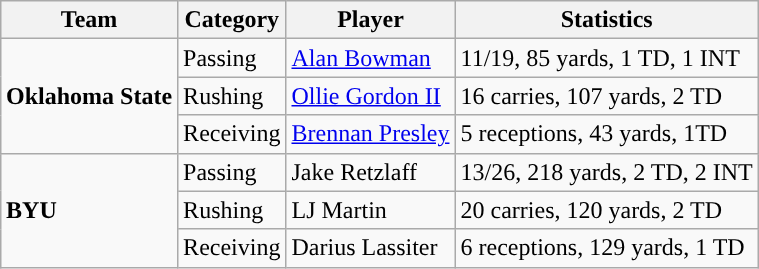<table class="wikitable" style="float: right;">
<tr>
<th>Team</th>
<th>Category</th>
<th>Player</th>
<th>Statistics</th>
</tr>
<tr>
<td rowspan=3><strong>Oklahoma State</strong></td>
<td>Passing</td>
<td><a href='#'>Alan Bowman</a></td>
<td>11/19, 85 yards, 1 TD, 1 INT</td>
</tr>
<tr>
<td>Rushing</td>
<td><a href='#'>Ollie Gordon II</a></td>
<td>16 carries, 107 yards, 2 TD</td>
</tr>
<tr>
<td>Receiving</td>
<td><a href='#'>Brennan Presley</a></td>
<td>5 receptions, 43 yards, 1TD</td>
</tr>
<tr>
<td rowspan=3><strong>BYU</strong></td>
<td>Passing</td>
<td>Jake Retzlaff</td>
<td>13/26, 218 yards, 2 TD, 2 INT</td>
</tr>
<tr>
<td>Rushing</td>
<td>LJ Martin</td>
<td>20 carries, 120 yards, 2 TD</td>
</tr>
<tr>
<td>Receiving</td>
<td>Darius Lassiter</td>
<td>6 receptions, 129 yards, 1 TD</td>
</tr>
</table>
